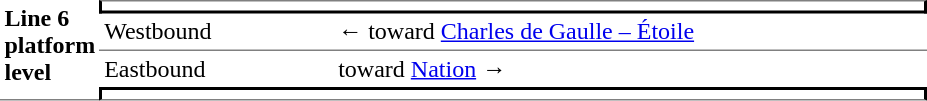<table border=0 cellspacing=0 cellpadding=3>
<tr>
<td style="border-bottom:solid 1px gray;" width=50 rowspan=10 valign=top><strong>Line 6 platform level</strong></td>
<td style="border-top:solid 1px gray;border-right:solid 2px black;border-left:solid 2px black;border-bottom:solid 2px black;text-align:center;" colspan=2></td>
</tr>
<tr>
<td style="border-bottom:solid 1px gray;" width=150>Westbound</td>
<td style="border-bottom:solid 1px gray;" width=390>←   toward <a href='#'>Charles de Gaulle – Étoile</a> </td>
</tr>
<tr>
<td>Eastbound</td>
<td>   toward <a href='#'>Nation</a>  →</td>
</tr>
<tr>
<td style="border-top:solid 2px black;border-right:solid 2px black;border-left:solid 2px black;border-bottom:solid 1px gray;text-align:center;" colspan=2></td>
</tr>
</table>
